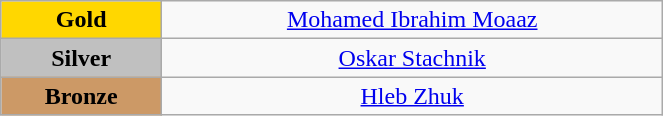<table class="wikitable" style="text-align:center; " width="35%">
<tr>
<td bgcolor="gold"><strong>Gold</strong></td>
<td><a href='#'>Mohamed Ibrahim Moaaz</a><br>  <small><em></em></small></td>
</tr>
<tr>
<td bgcolor="silver"><strong>Silver</strong></td>
<td><a href='#'>Oskar Stachnik</a><br>  <small><em></em></small></td>
</tr>
<tr>
<td bgcolor="CC9966"><strong>Bronze</strong></td>
<td><a href='#'>Hleb Zhuk</a><br>  <small><em></em></small></td>
</tr>
</table>
